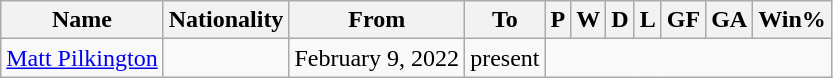<table class="wikitable plainrowheaders sortable" style="text-align:center">
<tr>
<th>Name</th>
<th>Nationality</th>
<th>From</th>
<th class="unsortable">To</th>
<th>P</th>
<th>W</th>
<th>D</th>
<th>L</th>
<th>GF</th>
<th>GA</th>
<th>Win%</th>
</tr>
<tr>
<td scope=row style=text-align:left><a href='#'>Matt Pilkington</a></td>
<td align=left></td>
<td align=left>February 9, 2022</td>
<td align=left>present<br></td>
</tr>
</table>
